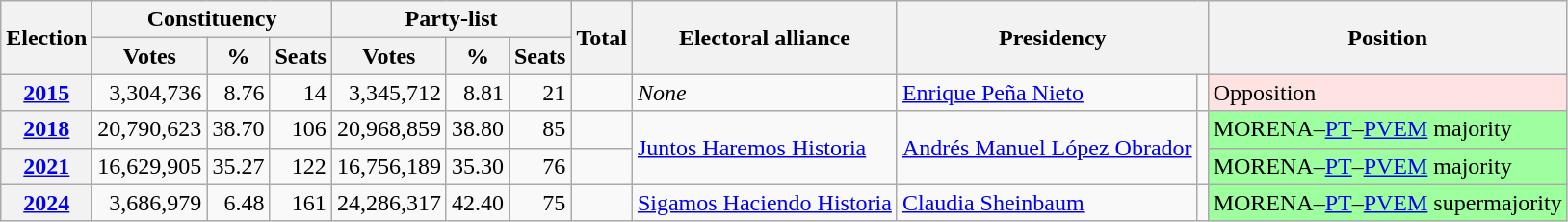<table class="wikitable">
<tr>
<th rowspan="2">Election</th>
<th colspan="3">Constituency</th>
<th colspan="3">Party-list</th>
<th rowspan="2">Total </th>
<th rowspan="2">Electoral alliance</th>
<th colspan="2" rowspan="2">Presidency</th>
<th rowspan="2">Position</th>
</tr>
<tr>
<th>Votes</th>
<th>%</th>
<th>Seats</th>
<th>Votes</th>
<th>%</th>
<th>Seats</th>
</tr>
<tr>
<th><a href='#'>2015</a></th>
<td style="text-align:right">3,304,736</td>
<td style="text-align:right">8.76</td>
<td style="text-align:right">14</td>
<td style="text-align:right">3,345,712</td>
<td style="text-align:right">8.81</td>
<td style="text-align:right">21</td>
<td></td>
<td><em>None</em></td>
<td><a href='#'>Enrique Peña Nieto</a></td>
<td></td>
<td bgcolor="#ffe3e3">Opposition</td>
</tr>
<tr>
<th><a href='#'>2018</a></th>
<td style="text-align:right">20,790,623</td>
<td style="text-align:right">38.70</td>
<td style="text-align:right">106</td>
<td style="text-align:right">20,968,859</td>
<td style="text-align:right">38.80</td>
<td style="text-align:right">85</td>
<td></td>
<td rowspan="2"><a href='#'>Juntos Haremos Historia</a></td>
<td rowspan="2"><a href='#'>Andrés Manuel López Obrador</a></td>
<td rowspan="2"></td>
<td bgcolor="#9eff9e">MORENA–<a href='#'>PT</a>–<a href='#'>PVEM</a> majority</td>
</tr>
<tr>
<th><a href='#'>2021</a></th>
<td style="text-align:right">16,629,905</td>
<td style="text-align:right">35.27</td>
<td style="text-align:right">122</td>
<td style="text-align:right">16,756,189</td>
<td style="text-align:right">35.30</td>
<td style="text-align:right">76</td>
<td></td>
<td bgcolor="#9eff9e">MORENA–<a href='#'>PT</a>–<a href='#'>PVEM</a> majority</td>
</tr>
<tr>
<th><a href='#'>2024</a></th>
<td style="text-align:right">3,686,979</td>
<td style="text-align:right">6.48</td>
<td style="text-align:right">161</td>
<td style="text-align:right">24,286,317</td>
<td style="text-align:right">42.40</td>
<td style="text-align:right">75</td>
<td></td>
<td><a href='#'>Sigamos Haciendo Historia</a></td>
<td><a href='#'>Claudia Sheinbaum</a></td>
<td></td>
<td bgcolor="#9eff9e">MORENA–<a href='#'>PT</a>–<a href='#'>PVEM</a> supermajority</td>
</tr>
</table>
